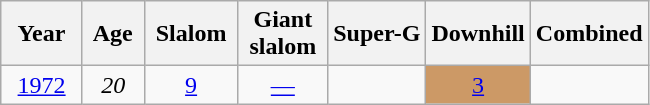<table class=wikitable style="text-align:center">
<tr>
<th>  Year  </th>
<th> Age </th>
<th> Slalom </th>
<th>Giant<br> slalom </th>
<th>Super-G</th>
<th>Downhill</th>
<th>Combined</th>
</tr>
<tr>
<td><a href='#'>1972</a></td>
<td><em>20</em></td>
<td><a href='#'>9</a></td>
<td><a href='#'>—</a></td>
<td></td>
<td style="background:#c96;"><a href='#'>3</a></td>
<td></td>
</tr>
</table>
